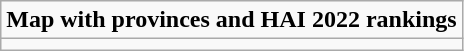<table role= "presentation" class="wikitable mw-collapsible mw-collapsed">
<tr>
<td><strong>Map with provinces and HAI 2022 rankings</strong></td>
</tr>
<tr>
<td></td>
</tr>
</table>
